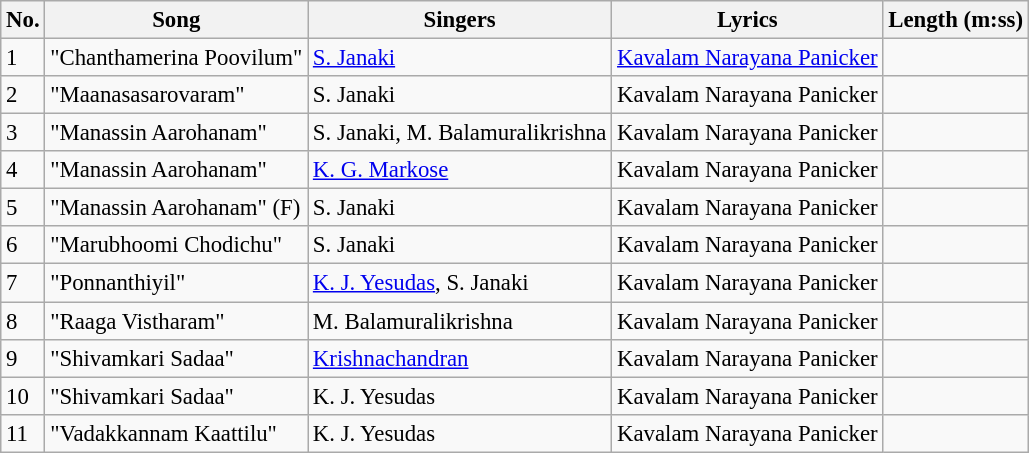<table class="wikitable" style="font-size:95%;">
<tr>
<th>No.</th>
<th>Song</th>
<th>Singers</th>
<th>Lyrics</th>
<th>Length (m:ss)</th>
</tr>
<tr>
<td>1</td>
<td>"Chanthamerina Poovilum"</td>
<td><a href='#'>S. Janaki</a></td>
<td><a href='#'>Kavalam Narayana Panicker</a></td>
<td></td>
</tr>
<tr>
<td>2</td>
<td>"Maanasasarovaram"</td>
<td>S. Janaki</td>
<td>Kavalam Narayana Panicker</td>
<td></td>
</tr>
<tr>
<td>3</td>
<td>"Manassin Aarohanam"</td>
<td>S. Janaki, M. Balamuralikrishna</td>
<td>Kavalam Narayana Panicker</td>
<td></td>
</tr>
<tr>
<td>4</td>
<td>"Manassin Aarohanam"</td>
<td><a href='#'>K. G. Markose</a></td>
<td>Kavalam Narayana Panicker</td>
<td></td>
</tr>
<tr>
<td>5</td>
<td>"Manassin Aarohanam" (F)</td>
<td>S. Janaki</td>
<td>Kavalam Narayana Panicker</td>
<td></td>
</tr>
<tr>
<td>6</td>
<td>"Marubhoomi Chodichu"</td>
<td>S. Janaki</td>
<td>Kavalam Narayana Panicker</td>
<td></td>
</tr>
<tr>
<td>7</td>
<td>"Ponnanthiyil"</td>
<td><a href='#'>K. J. Yesudas</a>, S. Janaki</td>
<td>Kavalam Narayana Panicker</td>
<td></td>
</tr>
<tr>
<td>8</td>
<td>"Raaga Vistharam"</td>
<td>M. Balamuralikrishna</td>
<td>Kavalam Narayana Panicker</td>
<td></td>
</tr>
<tr>
<td>9</td>
<td>"Shivamkari Sadaa"</td>
<td><a href='#'>Krishnachandran</a></td>
<td>Kavalam Narayana Panicker</td>
<td></td>
</tr>
<tr>
<td>10</td>
<td>"Shivamkari Sadaa"</td>
<td>K. J. Yesudas</td>
<td>Kavalam Narayana Panicker</td>
<td></td>
</tr>
<tr>
<td>11</td>
<td>"Vadakkannam Kaattilu"</td>
<td>K. J. Yesudas</td>
<td>Kavalam Narayana Panicker</td>
<td></td>
</tr>
</table>
